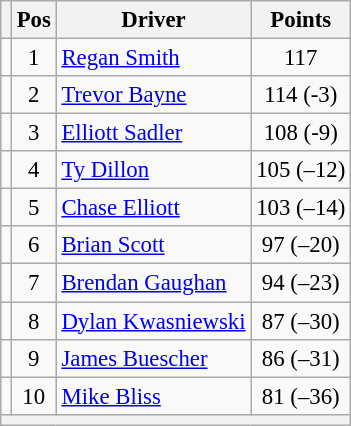<table class="wikitable" style="font-size: 95%;">
<tr>
<th></th>
<th>Pos</th>
<th>Driver</th>
<th>Points</th>
</tr>
<tr>
<td align="left"></td>
<td style="text-align:center;">1</td>
<td><a href='#'>Regan Smith</a></td>
<td style="text-align:center;">117</td>
</tr>
<tr>
<td align="left"></td>
<td style="text-align:center;">2</td>
<td><a href='#'>Trevor Bayne</a></td>
<td style="text-align:center;">114 (-3)</td>
</tr>
<tr>
<td align="left"></td>
<td style="text-align:center;">3</td>
<td><a href='#'>Elliott Sadler</a></td>
<td style="text-align:center;">108 (-9)</td>
</tr>
<tr>
<td align="left"></td>
<td style="text-align:center;">4</td>
<td><a href='#'>Ty Dillon</a></td>
<td style="text-align:center;">105 (–12)</td>
</tr>
<tr>
<td align="left"></td>
<td style="text-align:center;">5</td>
<td><a href='#'>Chase Elliott</a></td>
<td style="text-align:center;">103 (–14)</td>
</tr>
<tr>
<td align="left"></td>
<td style="text-align:center;">6</td>
<td><a href='#'>Brian Scott</a></td>
<td style="text-align:center;">97 (–20)</td>
</tr>
<tr>
<td align="left"></td>
<td style="text-align:center;">7</td>
<td><a href='#'>Brendan Gaughan</a></td>
<td style="text-align:center;">94 (–23)</td>
</tr>
<tr>
<td align="left"></td>
<td style="text-align:center;">8</td>
<td><a href='#'>Dylan Kwasniewski</a></td>
<td style="text-align:center;">87 (–30)</td>
</tr>
<tr>
<td align="left"></td>
<td style="text-align:center;">9</td>
<td><a href='#'>James Buescher</a></td>
<td style="text-align:center;">86 (–31)</td>
</tr>
<tr>
<td align="left"></td>
<td style="text-align:center;">10</td>
<td><a href='#'>Mike Bliss</a></td>
<td style="text-align:center;">81 (–36)</td>
</tr>
<tr class="sortbottom">
<th colspan="9"></th>
</tr>
</table>
